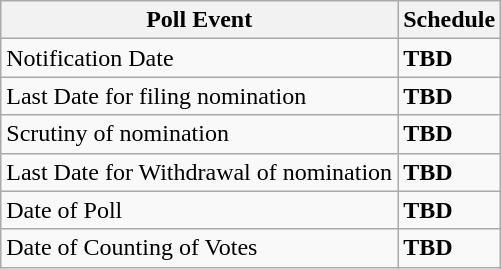<table class="wikitable">
<tr>
<th>Poll Event</th>
<th>Schedule</th>
</tr>
<tr>
<td>Notification Date</td>
<td><strong>TBD</strong></td>
</tr>
<tr>
<td>Last Date for filing nomination</td>
<td><strong>TBD</strong></td>
</tr>
<tr>
<td>Scrutiny of nomination</td>
<td><strong>TBD</strong></td>
</tr>
<tr>
<td>Last Date for Withdrawal of nomination</td>
<td><strong>TBD</strong></td>
</tr>
<tr>
<td>Date of Poll</td>
<td><strong>TBD</strong></td>
</tr>
<tr>
<td>Date of Counting of Votes</td>
<td><strong>TBD</strong></td>
</tr>
</table>
